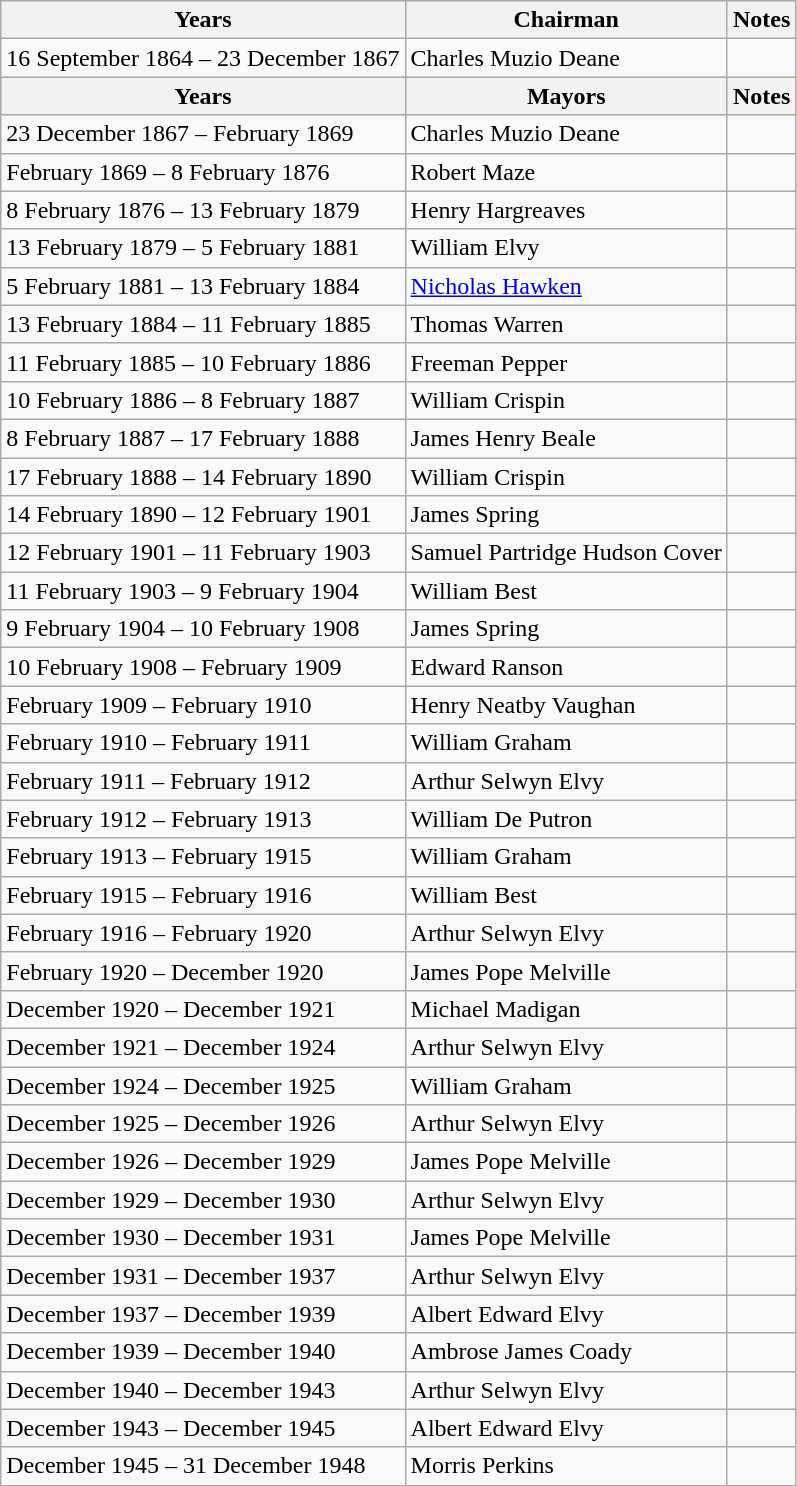<table class="wikitable">
<tr>
<th>Years</th>
<th>Chairman</th>
<th>Notes</th>
</tr>
<tr>
<td>16 September 1864 – 23 December 1867</td>
<td>Charles Muzio Deane</td>
<td></td>
</tr>
<tr bgcolor="#FFCC33">
<th>Years</th>
<th>Mayors</th>
<th>Notes</th>
</tr>
<tr>
<td>23 December 1867 – February 1869</td>
<td>Charles Muzio Deane</td>
<td></td>
</tr>
<tr>
<td>February 1869 – 8 February 1876</td>
<td>Robert Maze</td>
<td></td>
</tr>
<tr>
<td>8 February 1876 – 13 February 1879</td>
<td>Henry Hargreaves</td>
<td></td>
</tr>
<tr>
<td>13 February 1879 – 5 February 1881</td>
<td>William Elvy</td>
<td></td>
</tr>
<tr>
<td>5 February 1881 – 13 February 1884</td>
<td><a href='#'>Nicholas Hawken</a></td>
<td></td>
</tr>
<tr>
<td>13 February 1884 – 11 February 1885</td>
<td>Thomas Warren</td>
<td></td>
</tr>
<tr>
<td>11 February 1885 – 10 February 1886</td>
<td>Freeman Pepper</td>
<td></td>
</tr>
<tr>
<td>10 February 1886 – 8 February 1887</td>
<td>William Crispin</td>
<td></td>
</tr>
<tr>
<td>8 February 1887 – 17 February 1888</td>
<td>James Henry Beale</td>
<td></td>
</tr>
<tr>
<td>17 February 1888 – 14 February 1890</td>
<td>William Crispin</td>
<td></td>
</tr>
<tr>
<td>14 February 1890 – 12 February 1901</td>
<td>James Spring</td>
<td></td>
</tr>
<tr>
<td>12 February 1901 – 11 February 1903</td>
<td>Samuel Partridge Hudson Cover</td>
<td></td>
</tr>
<tr>
<td>11 February 1903 – 9 February 1904</td>
<td>William Best</td>
<td></td>
</tr>
<tr>
<td>9 February 1904 – 10 February 1908</td>
<td>James Spring</td>
<td></td>
</tr>
<tr>
<td>10 February 1908 – February 1909</td>
<td>Edward Ranson</td>
<td></td>
</tr>
<tr>
<td>February 1909 – February 1910</td>
<td>Henry Neatby Vaughan</td>
<td></td>
</tr>
<tr>
<td>February 1910 – February 1911</td>
<td>William Graham</td>
<td></td>
</tr>
<tr>
<td>February 1911 – February 1912</td>
<td>Arthur Selwyn Elvy</td>
<td></td>
</tr>
<tr>
<td>February 1912 – February 1913</td>
<td>William De Putron</td>
<td></td>
</tr>
<tr>
<td>February 1913 – February 1915</td>
<td>William Graham</td>
<td></td>
</tr>
<tr>
<td>February 1915 – February 1916</td>
<td>William Best</td>
<td></td>
</tr>
<tr>
<td>February 1916 – February 1920</td>
<td>Arthur Selwyn Elvy</td>
<td></td>
</tr>
<tr>
<td>February 1920 – December 1920</td>
<td>James Pope Melville</td>
<td></td>
</tr>
<tr>
<td>December 1920 – December 1921</td>
<td>Michael Madigan</td>
<td></td>
</tr>
<tr>
<td>December 1921 – December 1924</td>
<td>Arthur Selwyn Elvy</td>
<td></td>
</tr>
<tr>
<td>December 1924 – December 1925</td>
<td>William Graham</td>
<td></td>
</tr>
<tr>
<td>December 1925 – December 1926</td>
<td>Arthur Selwyn Elvy</td>
<td></td>
</tr>
<tr>
<td>December 1926 – December 1929</td>
<td>James Pope Melville</td>
<td></td>
</tr>
<tr>
<td>December 1929 – December 1930</td>
<td>Arthur Selwyn Elvy</td>
<td></td>
</tr>
<tr>
<td>December 1930 – December 1931</td>
<td>James Pope Melville</td>
<td></td>
</tr>
<tr>
<td>December 1931 – December 1937</td>
<td>Arthur Selwyn Elvy</td>
<td></td>
</tr>
<tr>
<td>December 1937 – December 1939</td>
<td>Albert Edward Elvy</td>
<td></td>
</tr>
<tr>
<td>December 1939 – December 1940</td>
<td>Ambrose James Coady</td>
<td></td>
</tr>
<tr>
<td>December 1940 – December 1943</td>
<td>Arthur Selwyn Elvy</td>
<td></td>
</tr>
<tr>
<td>December 1943 – December 1945</td>
<td>Albert Edward Elvy</td>
<td></td>
</tr>
<tr>
<td>December 1945 – 31 December 1948</td>
<td>Morris Perkins</td>
<td></td>
</tr>
</table>
